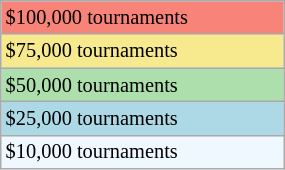<table class="wikitable" style="font-size:85%; width:15%;">
<tr style="background:#f88379;">
<td>$100,000 tournaments</td>
</tr>
<tr style="background:#f7e98e;">
<td>$75,000 tournaments</td>
</tr>
<tr style="background:#addfad;">
<td>$50,000 tournaments</td>
</tr>
<tr style="background:lightblue;">
<td>$25,000 tournaments</td>
</tr>
<tr style="background:#f0f8ff;">
<td>$10,000 tournaments</td>
</tr>
</table>
